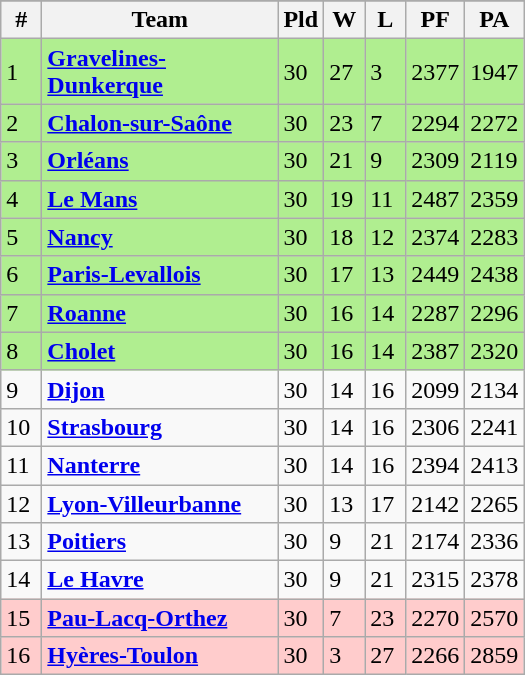<table class=wikitable>
<tr align=center>
</tr>
<tr>
<th width=20>#</th>
<th width=150>Team</th>
<th width=20>Pld</th>
<th width=20>W</th>
<th width=20>L</th>
<th width=30>PF</th>
<th width=30>PA</th>
</tr>
<tr bgcolor=B0EE90>
<td>1</td>
<td align="left"><strong><a href='#'>Gravelines-Dunkerque</a></strong></td>
<td>30</td>
<td>27</td>
<td>3</td>
<td>2377</td>
<td>1947</td>
</tr>
<tr bgcolor=B0EE90>
<td>2</td>
<td align="left"><strong><a href='#'>Chalon-sur-Saône</a></strong></td>
<td>30</td>
<td>23</td>
<td>7</td>
<td>2294</td>
<td>2272</td>
</tr>
<tr bgcolor=B0EE90>
<td>3</td>
<td align="left"><strong><a href='#'>Orléans</a></strong></td>
<td>30</td>
<td>21</td>
<td>9</td>
<td>2309</td>
<td>2119</td>
</tr>
<tr bgcolor=B0EE90>
<td>4</td>
<td align="left"><strong><a href='#'>Le Mans</a></strong></td>
<td>30</td>
<td>19</td>
<td>11</td>
<td>2487</td>
<td>2359</td>
</tr>
<tr bgcolor=B0EE90>
<td>5</td>
<td align="left"><strong><a href='#'>Nancy</a></strong></td>
<td>30</td>
<td>18</td>
<td>12</td>
<td>2374</td>
<td>2283</td>
</tr>
<tr bgcolor=B0EE90>
<td>6</td>
<td align="left"><strong><a href='#'>Paris-Levallois</a></strong></td>
<td>30</td>
<td>17</td>
<td>13</td>
<td>2449</td>
<td>2438</td>
</tr>
<tr bgcolor=B0EE90>
<td>7</td>
<td align="left"><strong><a href='#'>Roanne</a></strong></td>
<td>30</td>
<td>16</td>
<td>14</td>
<td>2287</td>
<td>2296</td>
</tr>
<tr bgcolor=B0EE90>
<td>8</td>
<td align="left"><strong><a href='#'>Cholet</a></strong></td>
<td>30</td>
<td>16</td>
<td>14</td>
<td>2387</td>
<td>2320</td>
</tr>
<tr>
<td>9</td>
<td align="left"><strong><a href='#'>Dijon</a></strong></td>
<td>30</td>
<td>14</td>
<td>16</td>
<td>2099</td>
<td>2134</td>
</tr>
<tr>
<td>10</td>
<td align="left"><strong><a href='#'>Strasbourg</a></strong></td>
<td>30</td>
<td>14</td>
<td>16</td>
<td>2306</td>
<td>2241</td>
</tr>
<tr>
<td>11</td>
<td align="left"><strong><a href='#'>Nanterre</a></strong></td>
<td>30</td>
<td>14</td>
<td>16</td>
<td>2394</td>
<td>2413</td>
</tr>
<tr>
<td>12</td>
<td align="left"><strong><a href='#'>Lyon-Villeurbanne</a></strong></td>
<td>30</td>
<td>13</td>
<td>17</td>
<td>2142</td>
<td>2265</td>
</tr>
<tr>
<td>13</td>
<td align="left"><strong><a href='#'>Poitiers</a></strong></td>
<td>30</td>
<td>9</td>
<td>21</td>
<td>2174</td>
<td>2336</td>
</tr>
<tr>
<td>14</td>
<td align="left"><strong><a href='#'>Le Havre</a></strong></td>
<td>30</td>
<td>9</td>
<td>21</td>
<td>2315</td>
<td>2378</td>
</tr>
<tr bgcolor=FFCCCC>
<td>15</td>
<td align="left"><strong><a href='#'>Pau-Lacq-Orthez</a></strong></td>
<td>30</td>
<td>7</td>
<td>23</td>
<td>2270</td>
<td>2570</td>
</tr>
<tr bgcolor=FFCCCC>
<td>16</td>
<td align="left"><strong><a href='#'>Hyères-Toulon</a></strong></td>
<td>30</td>
<td>3</td>
<td>27</td>
<td>2266</td>
<td>2859</td>
</tr>
</table>
